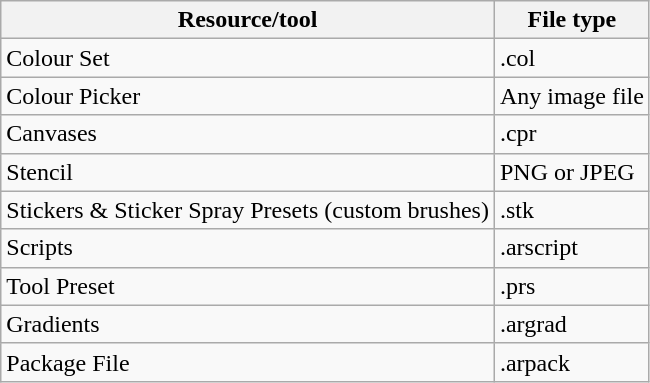<table class="wikitable">
<tr>
<th>Resource/tool</th>
<th>File type</th>
</tr>
<tr>
<td>Colour Set</td>
<td>.col</td>
</tr>
<tr>
<td>Colour Picker</td>
<td>Any image file</td>
</tr>
<tr>
<td>Canvases</td>
<td>.cpr</td>
</tr>
<tr>
<td>Stencil</td>
<td>PNG or JPEG</td>
</tr>
<tr>
<td>Stickers & Sticker Spray Presets (custom brushes)</td>
<td>.stk</td>
</tr>
<tr>
<td>Scripts</td>
<td>.arscript</td>
</tr>
<tr>
<td>Tool Preset</td>
<td>.prs</td>
</tr>
<tr>
<td>Gradients</td>
<td>.argrad</td>
</tr>
<tr>
<td>Package File</td>
<td>.arpack</td>
</tr>
</table>
